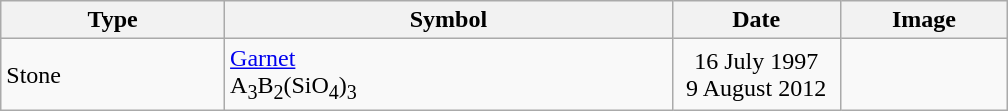<table class="wikitable">
<tr>
<th width="20%">Type</th>
<th width="40%">Symbol</th>
<th width="15%">Date</th>
<th width="15%">Image</th>
</tr>
<tr>
<td>Stone</td>
<td><a href='#'>Garnet</a><br>A<sub>3</sub>B<sub>2</sub>(SiO<sub>4</sub>)<sub>3</sub></td>
<td align="center">16 July 1997<br>9 August 2012</td>
<td align="center"></td>
</tr>
</table>
